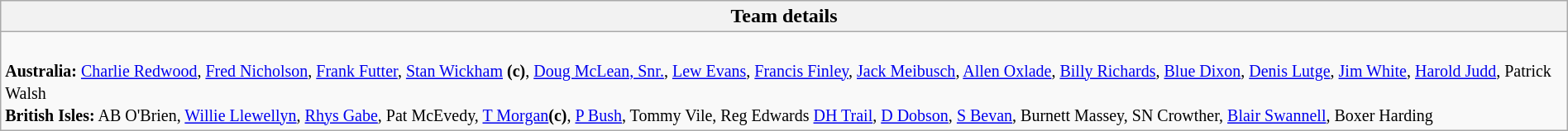<table class="wikitable collapsible collapsed" style="width:100%">
<tr>
<th>Team details</th>
</tr>
<tr>
<td><br><small><strong>Australia:</strong> <a href='#'>Charlie Redwood</a>, <a href='#'>Fred Nicholson</a>, <a href='#'>Frank Futter</a>, <a href='#'>Stan Wickham</a> <strong>(c)</strong>, <a href='#'>Doug McLean, Snr.</a>, <a href='#'>Lew Evans</a>, <a href='#'>Francis Finley</a>, <a href='#'>Jack Meibusch</a>, <a href='#'>Allen Oxlade</a>, <a href='#'>Billy Richards</a>, <a href='#'>Blue Dixon</a>, <a href='#'>Denis Lutge</a>, <a href='#'>Jim White</a>, <a href='#'>Harold Judd</a>, Patrick Walsh <br>
<strong>British Isles:</strong> AB O'Brien, <a href='#'>Willie Llewellyn</a>, <a href='#'>Rhys Gabe</a>, Pat McEvedy, <a href='#'>T Morgan</a><strong>(c)</strong>, <a href='#'>P Bush</a>, Tommy Vile, Reg Edwards <a href='#'>DH Trail</a>, <a href='#'>D Dobson</a>, <a href='#'>S Bevan</a>, Burnett Massey, SN Crowther, <a href='#'>Blair Swannell</a>, Boxer Harding</small></td>
</tr>
</table>
